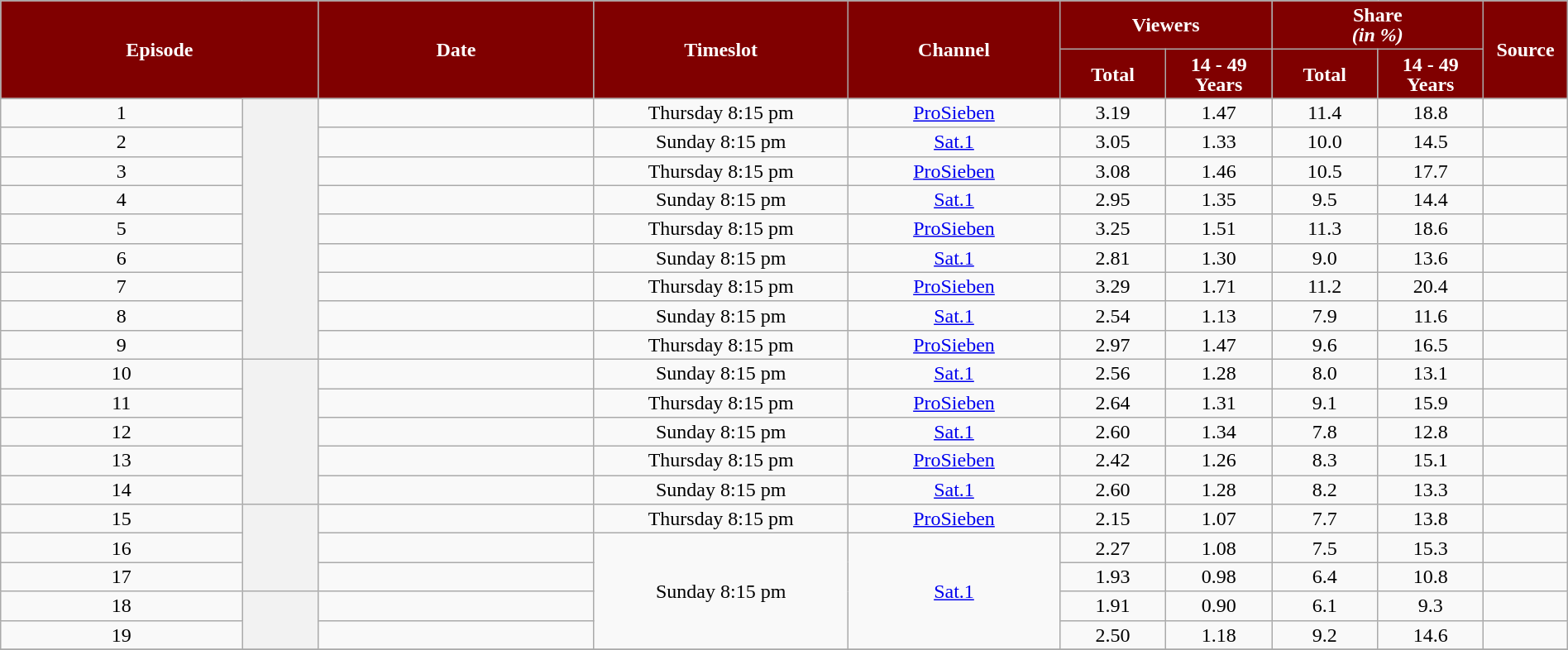<table class="wikitable" style="text-align:center; background:#f9f9f9; line-height:16px;" width="100%">
<tr>
<th scope="col" style="background:maroon; color:white;" colspan="2" rowspan="2" width="15%">Episode</th>
<th scope="col" style="background:maroon; color:white;" rowspan="2" width="13%">Date</th>
<th scope="col" style="background:maroon; color:white;" rowspan="2" width="12%">Timeslot</th>
<th scope="col" style="background:maroon; color:white;" rowspan="2" width="10%">Channel</th>
<th scope="col" style="background:maroon; color:white;" colspan="2" width="10%">Viewers<br><em></em></th>
<th scope="col" style="background:maroon; color:white;" colspan="2" width="10%">Share<br><em>(in %)</em></th>
<th scope="col" style="background:maroon; color:white;" rowspan="2" width="03%">Source</th>
</tr>
<tr>
<th scope="col" style="background:maroon; color:white;" width="05%">Total</th>
<th scope="col" style="background:maroon; color:white;" width="05%">14 - 49 Years</th>
<th scope="col" style="background:maroon; color:white;" width="05%">Total</th>
<th scope="col" style="background:maroon; color:white;" width="05%">14 - 49 Years</th>
</tr>
<tr>
<td>1</td>
<th rowspan="9"></th>
<td></td>
<td>Thursday 8:15 pm</td>
<td><a href='#'>ProSieben</a></td>
<td>3.19</td>
<td>1.47</td>
<td>11.4</td>
<td>18.8</td>
<td></td>
</tr>
<tr>
<td>2</td>
<td></td>
<td>Sunday 8:15 pm</td>
<td><a href='#'>Sat.1</a></td>
<td>3.05</td>
<td>1.33</td>
<td>10.0</td>
<td>14.5</td>
<td></td>
</tr>
<tr>
<td>3</td>
<td></td>
<td>Thursday 8:15 pm</td>
<td><a href='#'>ProSieben</a></td>
<td>3.08</td>
<td>1.46</td>
<td>10.5</td>
<td>17.7</td>
<td></td>
</tr>
<tr>
<td>4</td>
<td></td>
<td>Sunday 8:15 pm</td>
<td><a href='#'>Sat.1</a></td>
<td>2.95</td>
<td>1.35</td>
<td>9.5</td>
<td>14.4</td>
<td></td>
</tr>
<tr>
<td>5</td>
<td></td>
<td>Thursday 8:15 pm</td>
<td><a href='#'>ProSieben</a></td>
<td>3.25</td>
<td>1.51</td>
<td>11.3</td>
<td>18.6</td>
<td></td>
</tr>
<tr>
<td>6</td>
<td></td>
<td>Sunday 8:15 pm</td>
<td><a href='#'>Sat.1</a></td>
<td>2.81</td>
<td>1.30</td>
<td>9.0</td>
<td>13.6</td>
<td></td>
</tr>
<tr>
<td>7</td>
<td></td>
<td>Thursday 8:15 pm</td>
<td><a href='#'>ProSieben</a></td>
<td>3.29</td>
<td>1.71</td>
<td>11.2</td>
<td>20.4</td>
<td></td>
</tr>
<tr>
<td>8</td>
<td></td>
<td>Sunday 8:15 pm</td>
<td><a href='#'>Sat.1</a></td>
<td>2.54</td>
<td>1.13</td>
<td>7.9</td>
<td>11.6</td>
<td></td>
</tr>
<tr>
<td>9</td>
<td></td>
<td>Thursday 8:15 pm</td>
<td><a href='#'>ProSieben</a></td>
<td>2.97</td>
<td>1.47</td>
<td>9.6</td>
<td>16.5</td>
<td></td>
</tr>
<tr>
<td>10</td>
<th rowspan="5"></th>
<td></td>
<td>Sunday 8:15 pm</td>
<td><a href='#'>Sat.1</a></td>
<td>2.56</td>
<td>1.28</td>
<td>8.0</td>
<td>13.1</td>
<td></td>
</tr>
<tr>
<td>11</td>
<td></td>
<td>Thursday 8:15 pm</td>
<td><a href='#'>ProSieben</a></td>
<td>2.64</td>
<td>1.31</td>
<td>9.1</td>
<td>15.9</td>
<td></td>
</tr>
<tr>
<td>12</td>
<td></td>
<td>Sunday 8:15 pm</td>
<td><a href='#'>Sat.1</a></td>
<td>2.60</td>
<td>1.34</td>
<td>7.8</td>
<td>12.8</td>
<td></td>
</tr>
<tr>
<td>13</td>
<td></td>
<td>Thursday 8:15 pm</td>
<td><a href='#'>ProSieben</a></td>
<td>2.42</td>
<td>1.26</td>
<td>8.3</td>
<td>15.1</td>
<td></td>
</tr>
<tr>
<td>14</td>
<td></td>
<td>Sunday 8:15 pm</td>
<td><a href='#'>Sat.1</a></td>
<td>2.60</td>
<td>1.28</td>
<td>8.2</td>
<td>13.3</td>
<td></td>
</tr>
<tr>
<td>15</td>
<th rowspan="3"></th>
<td></td>
<td>Thursday 8:15 pm</td>
<td><a href='#'>ProSieben</a></td>
<td>2.15</td>
<td>1.07</td>
<td>7.7</td>
<td>13.8</td>
<td></td>
</tr>
<tr>
<td>16</td>
<td></td>
<td rowspan="4">Sunday 8:15 pm</td>
<td rowspan="4"><a href='#'>Sat.1</a></td>
<td>2.27</td>
<td>1.08</td>
<td>7.5</td>
<td>15.3</td>
<td></td>
</tr>
<tr>
<td>17</td>
<td></td>
<td>1.93</td>
<td>0.98</td>
<td>6.4</td>
<td>10.8</td>
<td></td>
</tr>
<tr>
<td>18</td>
<th rowspan="2"></th>
<td></td>
<td>1.91</td>
<td>0.90</td>
<td>6.1</td>
<td>9.3</td>
<td></td>
</tr>
<tr>
<td>19</td>
<td></td>
<td>2.50</td>
<td>1.18</td>
<td>9.2</td>
<td>14.6</td>
<td></td>
</tr>
<tr>
</tr>
</table>
